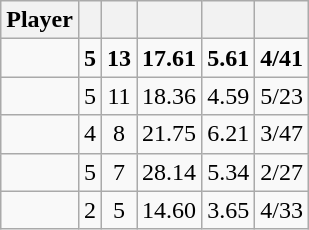<table class="wikitable sortable" style="text-align:center">
<tr>
<th>Player</th>
<th></th>
<th></th>
<th></th>
<th></th>
<th></th>
</tr>
<tr>
<td style="text-align:left"> </td>
<td><strong>5</strong></td>
<td><strong>13</strong></td>
<td><strong>17.61</strong></td>
<td><strong>5.61</strong></td>
<td><strong>4/41</strong></td>
</tr>
<tr>
<td style="text-align:left"> </td>
<td>5</td>
<td>11</td>
<td>18.36</td>
<td>4.59</td>
<td>5/23</td>
</tr>
<tr>
<td style="text-align:left"> </td>
<td>4</td>
<td>8</td>
<td>21.75</td>
<td>6.21</td>
<td>3/47</td>
</tr>
<tr>
<td style="text-align:left"> </td>
<td>5</td>
<td>7</td>
<td>28.14</td>
<td>5.34</td>
<td>2/27</td>
</tr>
<tr>
<td style="text-align:left"> </td>
<td>2</td>
<td>5</td>
<td>14.60</td>
<td>3.65</td>
<td>4/33</td>
</tr>
</table>
